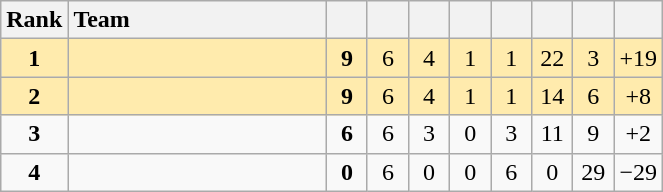<table class="wikitable" style="text-align:center">
<tr>
<th width=30>Rank</th>
<th width=165 style="text-align:left">Team</th>
<th width=20></th>
<th width=20></th>
<th width=20></th>
<th width=20></th>
<th width=20></th>
<th width=20></th>
<th width=20></th>
<th width=20></th>
</tr>
<tr bgcolor="#ffebad">
<td><strong>1</strong></td>
<td style="text-align:left"></td>
<td><strong>9</strong></td>
<td>6</td>
<td>4</td>
<td>1</td>
<td>1</td>
<td>22</td>
<td>3</td>
<td>+19</td>
</tr>
<tr bgcolor="#ffebad">
<td><strong>2</strong></td>
<td style="text-align:left"></td>
<td><strong>9</strong></td>
<td>6</td>
<td>4</td>
<td>1</td>
<td>1</td>
<td>14</td>
<td>6</td>
<td>+8</td>
</tr>
<tr>
<td><strong>3</strong></td>
<td style="text-align:left"></td>
<td><strong>6</strong></td>
<td>6</td>
<td>3</td>
<td>0</td>
<td>3</td>
<td>11</td>
<td>9</td>
<td>+2</td>
</tr>
<tr>
<td><strong>4</strong></td>
<td style="text-align:left"></td>
<td><strong>0</strong></td>
<td>6</td>
<td>0</td>
<td>0</td>
<td>6</td>
<td>0</td>
<td>29</td>
<td>−29</td>
</tr>
</table>
